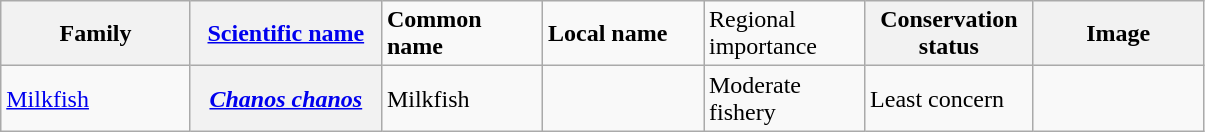<table class="wikitable sortable">
<tr>
<th width=119>Family</th>
<th width=120><a href='#'>Scientific name</a></th>
<td width=100><strong>Common name</strong></td>
<td width=100><strong>Local name</strong></td>
<td width=100>Regional importance</td>
<th width=105>Conservation status</th>
<th width=106>Image</th>
</tr>
<tr>
<td><a href='#'>Milkfish</a></td>
<th><em><a href='#'>Chanos chanos</a></em></th>
<td>Milkfish</td>
<td></td>
<td>Moderate fishery</td>
<td>Least concern</td>
<td></td>
</tr>
</table>
